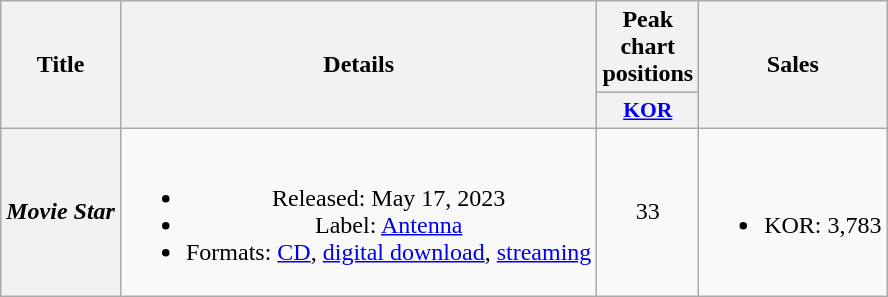<table class="wikitable plainrowheaders" style="text-align:center">
<tr>
<th scope="col" rowspan="2">Title</th>
<th scope="col" rowspan="2">Details</th>
<th scope="col">Peak chart<br>positions</th>
<th scope="col" rowspan="2">Sales</th>
</tr>
<tr>
<th scope="col" style="font-size:90%; width:2.5em"><a href='#'>KOR</a><br></th>
</tr>
<tr>
<th scope="row"><em>Movie Star</em></th>
<td><br><ul><li>Released: May 17, 2023</li><li>Label: <a href='#'>Antenna</a></li><li>Formats: <a href='#'>CD</a>, <a href='#'>digital download</a>, <a href='#'>streaming</a></li></ul></td>
<td>33</td>
<td><br><ul><li>KOR: 3,783</li></ul></td>
</tr>
</table>
